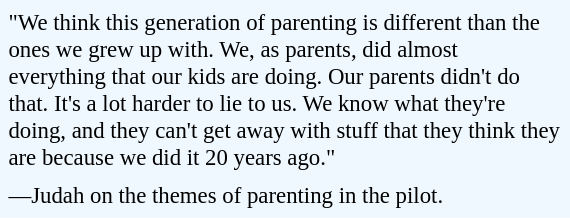<table class="toccolours" style="float:right; margin-left:1em; margin-right:2em; font-size:95%; background:#f0f8ff; color:black; width:25em; max-width:50%;" cellspacing="5">
<tr>
<td style="text-align: left;">"We think this generation of parenting is different than the ones we grew up with. We, as parents, did almost everything that our kids are doing. Our parents didn't do that. It's a lot harder to lie to us. We know what they're doing, and they can't get away with stuff that they think they are because we did it 20 years ago."</td>
</tr>
<tr>
<td style="text-align: left;">—Judah on the themes of parenting in the pilot.</td>
</tr>
</table>
